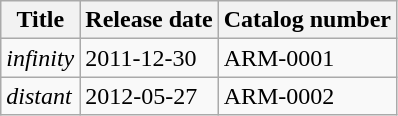<table class="wikitable">
<tr>
<th>Title</th>
<th>Release date</th>
<th>Catalog number</th>
</tr>
<tr>
<td><em>infinity</em></td>
<td>2011-12-30</td>
<td>ARM-0001</td>
</tr>
<tr>
<td><em>distant</em></td>
<td>2012-05-27</td>
<td>ARM-0002</td>
</tr>
</table>
